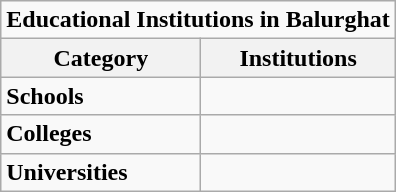<table class="wikitable sortable">
<tr>
<td colspan="2"><strong>Educational Institutions in Balurghat</strong></td>
</tr>
<tr>
<th>Category</th>
<th>Institutions</th>
</tr>
<tr>
<td><strong>Schools</strong></td>
<td></td>
</tr>
<tr>
<td><strong>Colleges</strong></td>
<td></td>
</tr>
<tr>
<td><strong>Universities</strong></td>
<td></td>
</tr>
</table>
